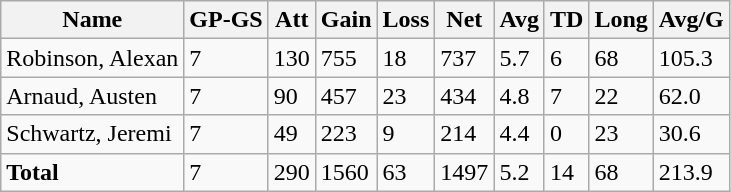<table class="wikitable" style="white-space:nowrap;">
<tr>
<th>Name</th>
<th>GP-GS</th>
<th>Att</th>
<th>Gain</th>
<th>Loss</th>
<th>Net</th>
<th>Avg</th>
<th>TD</th>
<th>Long</th>
<th>Avg/G</th>
</tr>
<tr>
<td>Robinson, Alexan</td>
<td>7</td>
<td>130</td>
<td>755</td>
<td>18</td>
<td>737</td>
<td>5.7</td>
<td>6</td>
<td>68</td>
<td>105.3</td>
</tr>
<tr>
<td>Arnaud, Austen</td>
<td>7</td>
<td>90</td>
<td>457</td>
<td>23</td>
<td>434</td>
<td>4.8</td>
<td>7</td>
<td>22</td>
<td>62.0</td>
</tr>
<tr>
<td>Schwartz, Jeremi</td>
<td>7</td>
<td>49</td>
<td>223</td>
<td>9</td>
<td>214</td>
<td>4.4</td>
<td>0</td>
<td>23</td>
<td>30.6</td>
</tr>
<tr>
<td><strong>Total</strong></td>
<td>7</td>
<td>290</td>
<td>1560</td>
<td>63</td>
<td>1497</td>
<td>5.2</td>
<td>14</td>
<td>68</td>
<td>213.9</td>
</tr>
</table>
